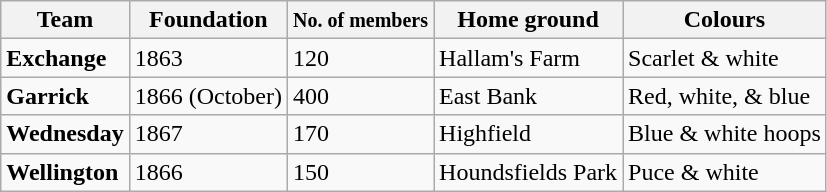<table class="wikitable sortable">
<tr>
<th>Team</th>
<th>Foundation</th>
<th><small>No. of members</small></th>
<th>Home ground</th>
<th>Colours</th>
</tr>
<tr>
<td><strong>Exchange</strong></td>
<td>1863</td>
<td>120</td>
<td>Hallam's Farm</td>
<td>Scarlet & white</td>
</tr>
<tr>
<td><strong>Garrick</strong></td>
<td>1866 (October)</td>
<td>400</td>
<td>East Bank</td>
<td>Red, white, & blue</td>
</tr>
<tr>
<td><strong>Wednesday</strong></td>
<td>1867</td>
<td>170</td>
<td>Highfield</td>
<td>Blue & white hoops</td>
</tr>
<tr>
<td><strong>Wellington</strong></td>
<td>1866</td>
<td>150</td>
<td>Houndsfields Park</td>
<td>Puce & white</td>
</tr>
</table>
